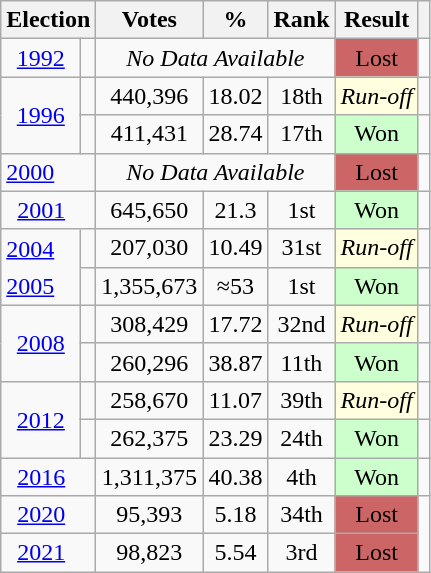<table class="wikitable" style="text-align:center;">
<tr>
<th colspan="2">Election</th>
<th>Votes</th>
<th>%</th>
<th>Rank</th>
<th>Result</th>
<th></th>
</tr>
<tr>
<td><a href='#'>1992</a></td>
<td></td>
<td colspan=3><em>No Data Available</em></td>
<td style="background-color:#C66">Lost</td>
<td></td>
</tr>
<tr>
<td rowspan="2"><a href='#'>1996</a></td>
<td></td>
<td>440,396</td>
<td>18.02</td>
<td>18th</td>
<td style="background-color:#FFFFE0"><em>Run-off</em></td>
</tr>
<tr>
<td></td>
<td> 411,431</td>
<td> 28.74</td>
<td>17th</td>
<td style="background-color:#CCFFCC">Won</td>
<td></td>
</tr>
<tr>
<td colspan=2; align=left><a href='#'>2000</a></td>
<td colspan=3><em>No Data Available</em></td>
<td style="background-color:#C66">Lost</td>
<td></td>
</tr>
<tr>
<td style=border-right-style:hidden;><a href='#'>2001</a></td>
<td></td>
<td>645,650</td>
<td>21.3</td>
<td>1st</td>
<td style="background-color:#CCFFCC">Won</td>
<td></td>
</tr>
<tr>
<td style=border-bottom-style:hidden; align=left><a href='#'>2004</a></td>
<td></td>
<td> 207,030</td>
<td> 10.49</td>
<td>31st</td>
<td style="background-color:#FFFFE0"><em>Run-off</em></td>
<td></td>
</tr>
<tr>
<td align=left><a href='#'>2005</a></td>
<td></td>
<td> 1,355,673</td>
<td> ≈53</td>
<td>1st</td>
<td style="background-color:#CCFFCC">Won</td>
<td></td>
</tr>
<tr>
<td rowspan="2"><a href='#'>2008</a></td>
<td></td>
<td> 308,429</td>
<td> 17.72</td>
<td>32nd</td>
<td style="background-color:#FFFFE0"><em>Run-off</em></td>
<td></td>
</tr>
<tr>
<td></td>
<td> 260,296</td>
<td> 38.87</td>
<td>11th</td>
<td style="background-color:#CCFFCC">Won</td>
<td></td>
</tr>
<tr>
<td rowspan="2"><a href='#'>2012</a></td>
<td></td>
<td> 258,670</td>
<td> 11.07</td>
<td>39th</td>
<td style="background-color:#FFFFE0"><em>Run-off</em></td>
<td></td>
</tr>
<tr>
<td></td>
<td> 262,375</td>
<td> 23.29</td>
<td>24th</td>
<td style="background-color:#CCFFCC">Won</td>
<td></td>
</tr>
<tr>
<td style=border-right-style:hidden;><a href='#'>2016</a></td>
<td></td>
<td> 1,311,375</td>
<td> 40.38</td>
<td>4th</td>
<td style="background-color:#CCFFCC">Won</td>
<td></td>
</tr>
<tr>
<td style=border-right-style:hidden;><a href='#'>2020</a></td>
<td></td>
<td> 95,393</td>
<td> 5.18</td>
<td>34th</td>
<td style="background-color:#C66">Lost</td>
</tr>
<tr>
<td style=border-right-style:hidden;><a href='#'>2021</a></td>
<td></td>
<td> 98,823</td>
<td> 5.54</td>
<td>3rd</td>
<td style="background-color:#C66">Lost</td>
</tr>
</table>
